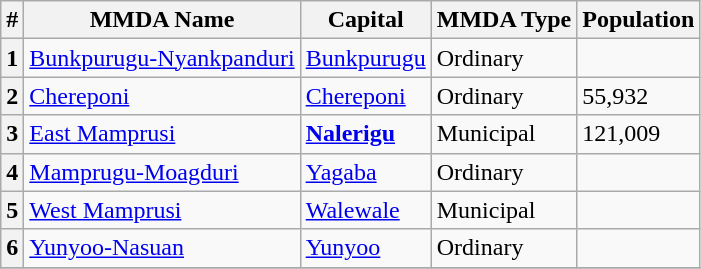<table class="wikitable sortable">
<tr>
<th>#</th>
<th>MMDA Name</th>
<th>Capital</th>
<th>MMDA Type</th>
<th>Population</th>
</tr>
<tr>
<th>1</th>
<td><a href='#'>Bunkpurugu-Nyankpanduri</a></td>
<td><a href='#'>Bunkpurugu</a></td>
<td>Ordinary</td>
<td></td>
</tr>
<tr>
<th>2</th>
<td><a href='#'>Chereponi</a></td>
<td><a href='#'>Chereponi</a></td>
<td>Ordinary</td>
<td>55,932</td>
</tr>
<tr>
<th>3</th>
<td><a href='#'>East Mamprusi</a></td>
<td><strong><a href='#'>Nalerigu</a></strong></td>
<td>Municipal</td>
<td>121,009</td>
</tr>
<tr>
<th>4</th>
<td><a href='#'>Mamprugu-Moagduri</a></td>
<td><a href='#'>Yagaba</a></td>
<td>Ordinary</td>
</tr>
<tr>
<th>5</th>
<td><a href='#'>West Mamprusi</a></td>
<td><a href='#'>Walewale</a></td>
<td>Municipal</td>
<td></td>
</tr>
<tr>
<th>6</th>
<td><a href='#'>Yunyoo-Nasuan</a></td>
<td><a href='#'>Yunyoo</a></td>
<td>Ordinary</td>
<td></td>
</tr>
<tr>
</tr>
</table>
